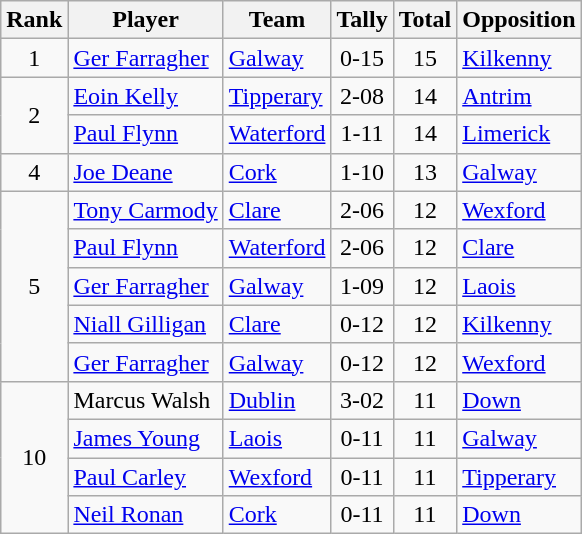<table class="wikitable">
<tr>
<th>Rank</th>
<th>Player</th>
<th>Team</th>
<th>Tally</th>
<th>Total</th>
<th>Opposition</th>
</tr>
<tr>
<td rowspan=1 align=center>1</td>
<td><a href='#'>Ger Farragher</a></td>
<td><a href='#'>Galway</a></td>
<td align=center>0-15</td>
<td align=center>15</td>
<td><a href='#'>Kilkenny</a></td>
</tr>
<tr>
<td rowspan=2 align=center>2</td>
<td><a href='#'>Eoin Kelly</a></td>
<td><a href='#'>Tipperary</a></td>
<td align=center>2-08</td>
<td align=center>14</td>
<td><a href='#'>Antrim</a></td>
</tr>
<tr>
<td><a href='#'>Paul Flynn</a></td>
<td><a href='#'>Waterford</a></td>
<td align=center>1-11</td>
<td align=center>14</td>
<td><a href='#'>Limerick</a></td>
</tr>
<tr>
<td rowspan=1 align=center>4</td>
<td><a href='#'>Joe Deane</a></td>
<td><a href='#'>Cork</a></td>
<td align=center>1-10</td>
<td align=center>13</td>
<td><a href='#'>Galway</a></td>
</tr>
<tr>
<td rowspan=5 align=center>5</td>
<td><a href='#'>Tony Carmody</a></td>
<td><a href='#'>Clare</a></td>
<td align=center>2-06</td>
<td align=center>12</td>
<td><a href='#'>Wexford</a></td>
</tr>
<tr>
<td><a href='#'>Paul Flynn</a></td>
<td><a href='#'>Waterford</a></td>
<td align=center>2-06</td>
<td align=center>12</td>
<td><a href='#'>Clare</a></td>
</tr>
<tr>
<td><a href='#'>Ger Farragher</a></td>
<td><a href='#'>Galway</a></td>
<td align=center>1-09</td>
<td align=center>12</td>
<td><a href='#'>Laois</a></td>
</tr>
<tr>
<td><a href='#'>Niall Gilligan</a></td>
<td><a href='#'>Clare</a></td>
<td align=center>0-12</td>
<td align=center>12</td>
<td><a href='#'>Kilkenny</a></td>
</tr>
<tr>
<td><a href='#'>Ger Farragher</a></td>
<td><a href='#'>Galway</a></td>
<td align=center>0-12</td>
<td align=center>12</td>
<td><a href='#'>Wexford</a></td>
</tr>
<tr>
<td rowspan=4 align=center>10</td>
<td>Marcus Walsh</td>
<td><a href='#'>Dublin</a></td>
<td align=center>3-02</td>
<td align=center>11</td>
<td><a href='#'>Down</a></td>
</tr>
<tr>
<td><a href='#'>James Young</a></td>
<td><a href='#'>Laois</a></td>
<td align=center>0-11</td>
<td align=center>11</td>
<td><a href='#'>Galway</a></td>
</tr>
<tr>
<td><a href='#'>Paul Carley</a></td>
<td><a href='#'>Wexford</a></td>
<td align=center>0-11</td>
<td align=center>11</td>
<td><a href='#'>Tipperary</a></td>
</tr>
<tr>
<td><a href='#'>Neil Ronan</a></td>
<td><a href='#'>Cork</a></td>
<td align=center>0-11</td>
<td align=center>11</td>
<td><a href='#'>Down</a></td>
</tr>
</table>
